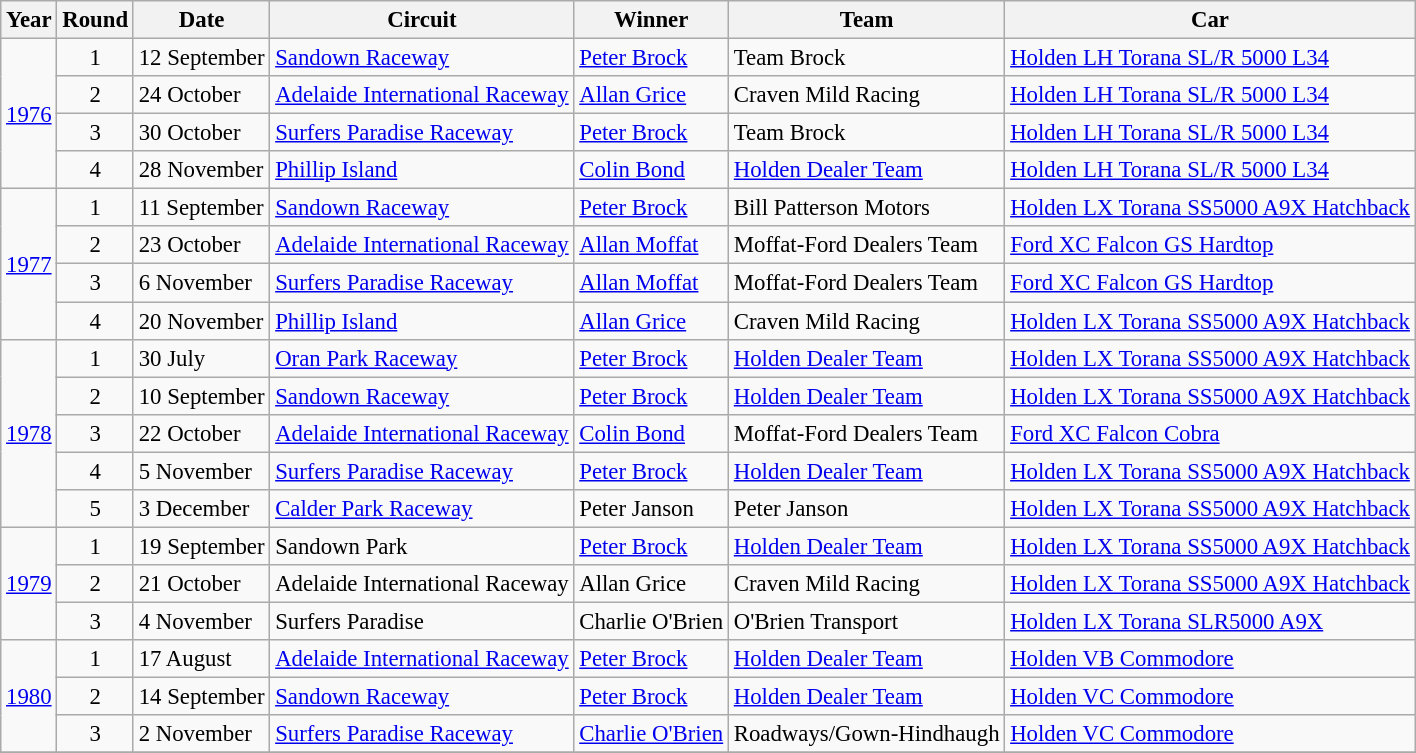<table class="wikitable" style="font-size: 95%;">
<tr>
<th>Year</th>
<th>Round</th>
<th>Date</th>
<th>Circuit</th>
<th>Winner</th>
<th>Team</th>
<th>Car</th>
</tr>
<tr>
<td rowspan=4><a href='#'>1976</a></td>
<td align="center">1</td>
<td>12 September</td>
<td><a href='#'>Sandown Raceway</a></td>
<td><a href='#'>Peter Brock</a></td>
<td>Team Brock</td>
<td><a href='#'>Holden LH Torana SL/R 5000 L34</a></td>
</tr>
<tr>
<td align="center">2</td>
<td>24 October</td>
<td><a href='#'>Adelaide International Raceway</a></td>
<td><a href='#'>Allan Grice</a></td>
<td>Craven Mild Racing</td>
<td><a href='#'>Holden LH Torana SL/R 5000 L34</a></td>
</tr>
<tr>
<td align="center">3</td>
<td>30 October</td>
<td><a href='#'>Surfers Paradise Raceway</a></td>
<td><a href='#'>Peter Brock</a></td>
<td>Team Brock</td>
<td><a href='#'>Holden LH Torana SL/R 5000 L34</a></td>
</tr>
<tr>
<td align="center">4</td>
<td>28 November</td>
<td><a href='#'>Phillip Island</a></td>
<td><a href='#'>Colin Bond</a></td>
<td><a href='#'>Holden Dealer Team</a></td>
<td><a href='#'>Holden LH Torana SL/R 5000 L34</a></td>
</tr>
<tr>
<td rowspan=4><a href='#'>1977</a></td>
<td align="center">1</td>
<td>11 September</td>
<td><a href='#'>Sandown Raceway</a></td>
<td><a href='#'>Peter Brock</a></td>
<td>Bill Patterson Motors</td>
<td><a href='#'>Holden LX Torana SS5000 A9X Hatchback</a></td>
</tr>
<tr>
<td align="center">2</td>
<td>23 October</td>
<td><a href='#'>Adelaide International Raceway</a></td>
<td><a href='#'>Allan Moffat</a></td>
<td>Moffat-Ford Dealers Team</td>
<td><a href='#'>Ford XC Falcon GS Hardtop</a></td>
</tr>
<tr>
<td align="center">3</td>
<td>6 November</td>
<td><a href='#'>Surfers Paradise Raceway</a></td>
<td><a href='#'>Allan Moffat</a></td>
<td>Moffat-Ford Dealers Team</td>
<td><a href='#'>Ford XC Falcon GS Hardtop</a></td>
</tr>
<tr>
<td align="center">4</td>
<td>20 November</td>
<td><a href='#'>Phillip Island</a></td>
<td><a href='#'>Allan Grice</a></td>
<td>Craven Mild Racing</td>
<td><a href='#'>Holden LX Torana SS5000 A9X Hatchback</a></td>
</tr>
<tr>
<td rowspan=5><a href='#'>1978</a></td>
<td align="center">1</td>
<td>30 July</td>
<td><a href='#'>Oran Park Raceway</a></td>
<td><a href='#'>Peter Brock</a></td>
<td><a href='#'>Holden Dealer Team</a></td>
<td><a href='#'>Holden LX Torana SS5000 A9X Hatchback</a></td>
</tr>
<tr>
<td align="center">2</td>
<td>10 September</td>
<td><a href='#'>Sandown Raceway</a></td>
<td><a href='#'>Peter Brock</a></td>
<td><a href='#'>Holden Dealer Team</a></td>
<td><a href='#'>Holden LX Torana SS5000 A9X Hatchback</a></td>
</tr>
<tr>
<td align="center">3</td>
<td>22 October</td>
<td><a href='#'>Adelaide International Raceway</a></td>
<td><a href='#'>Colin Bond</a></td>
<td>Moffat-Ford Dealers Team</td>
<td><a href='#'>Ford XC Falcon Cobra</a></td>
</tr>
<tr>
<td align="center">4</td>
<td>5 November</td>
<td><a href='#'>Surfers Paradise Raceway</a></td>
<td><a href='#'>Peter Brock</a></td>
<td><a href='#'>Holden Dealer Team</a></td>
<td><a href='#'>Holden LX Torana SS5000 A9X Hatchback</a></td>
</tr>
<tr>
<td align="center">5</td>
<td>3 December</td>
<td><a href='#'>Calder Park Raceway</a></td>
<td>Peter Janson</td>
<td>Peter Janson</td>
<td><a href='#'>Holden LX Torana SS5000 A9X Hatchback</a></td>
</tr>
<tr>
<td rowspan=3><a href='#'>1979</a></td>
<td align="center">1</td>
<td>19 September</td>
<td>Sandown Park</td>
<td><a href='#'>Peter Brock</a></td>
<td><a href='#'>Holden Dealer Team</a></td>
<td><a href='#'>Holden LX Torana SS5000 A9X Hatchback</a></td>
</tr>
<tr>
<td align="center">2</td>
<td>21 October</td>
<td>Adelaide International Raceway</td>
<td>Allan Grice</td>
<td>Craven Mild Racing</td>
<td><a href='#'>Holden LX Torana SS5000 A9X Hatchback</a></td>
</tr>
<tr>
<td align="center">3</td>
<td>4 November</td>
<td>Surfers Paradise</td>
<td>Charlie O'Brien</td>
<td>O'Brien Transport</td>
<td><a href='#'>Holden LX Torana SLR5000 A9X</a></td>
</tr>
<tr>
<td rowspan=3><a href='#'>1980</a></td>
<td align="center">1</td>
<td>17 August</td>
<td><a href='#'>Adelaide International Raceway</a></td>
<td><a href='#'>Peter Brock</a></td>
<td><a href='#'>Holden Dealer Team</a></td>
<td><a href='#'>Holden VB Commodore</a></td>
</tr>
<tr>
<td align="center">2</td>
<td>14 September</td>
<td><a href='#'>Sandown Raceway</a></td>
<td><a href='#'>Peter Brock</a></td>
<td><a href='#'>Holden Dealer Team</a></td>
<td><a href='#'>Holden VC Commodore</a></td>
</tr>
<tr>
<td align="center">3</td>
<td>2 November</td>
<td><a href='#'>Surfers Paradise Raceway</a></td>
<td><a href='#'>Charlie O'Brien</a></td>
<td>Roadways/Gown-Hindhaugh</td>
<td><a href='#'>Holden VC Commodore</a></td>
</tr>
<tr>
</tr>
</table>
